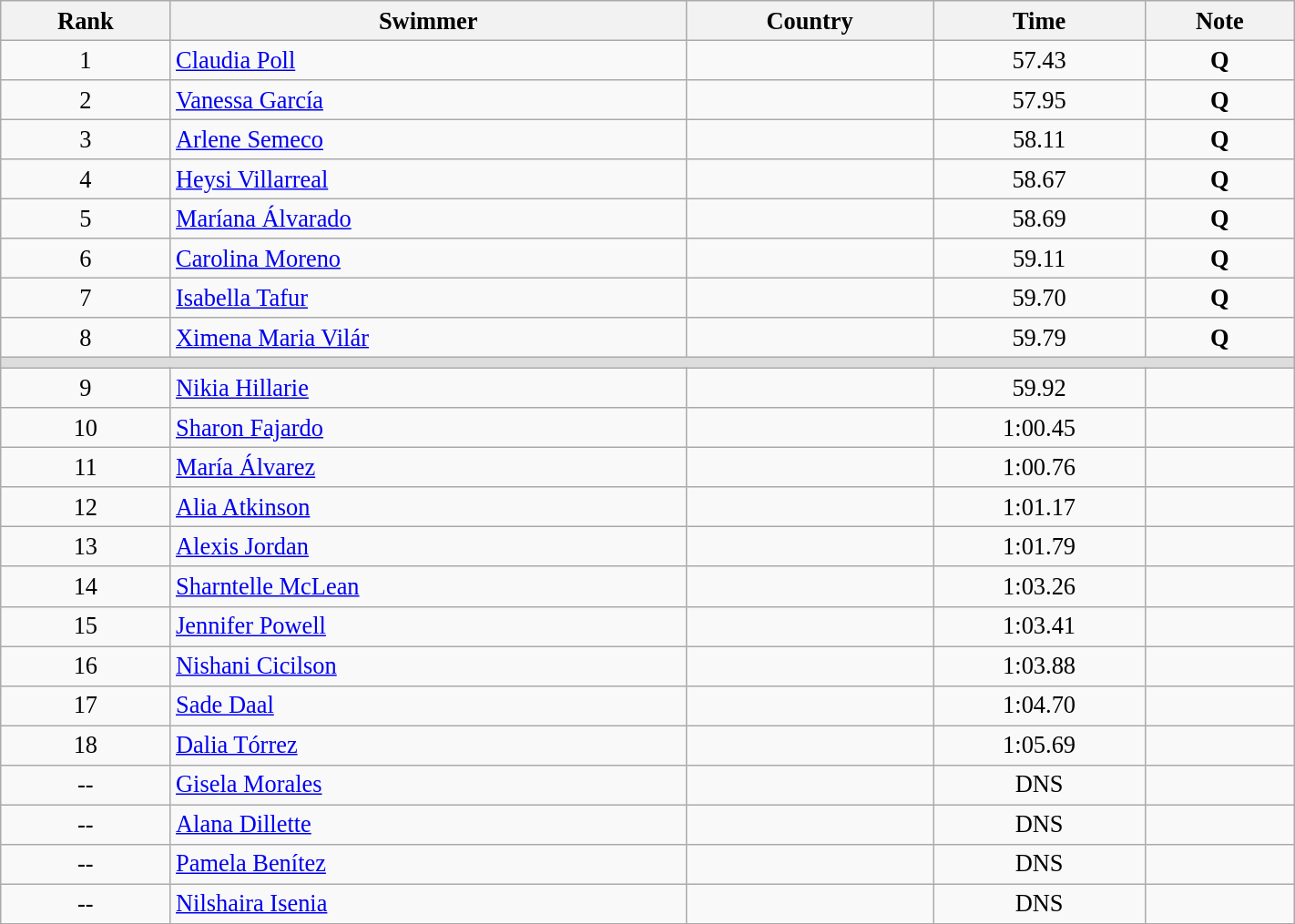<table class="wikitable" style=" text-align:center; font-size:110%;" width="75%">
<tr>
<th>Rank</th>
<th>Swimmer</th>
<th>Country</th>
<th>Time</th>
<th>Note</th>
</tr>
<tr>
<td>1</td>
<td align=left><a href='#'>Claudia Poll</a></td>
<td align=left></td>
<td>57.43</td>
<td><strong>Q</strong></td>
</tr>
<tr>
<td>2</td>
<td align=left><a href='#'>Vanessa García</a></td>
<td align=left></td>
<td>57.95</td>
<td><strong>Q</strong></td>
</tr>
<tr>
<td>3</td>
<td align=left><a href='#'>Arlene Semeco</a></td>
<td align=left></td>
<td>58.11</td>
<td><strong>Q</strong></td>
</tr>
<tr>
<td>4</td>
<td align=left><a href='#'>Heysi Villarreal</a></td>
<td align=left></td>
<td>58.67</td>
<td><strong>Q</strong></td>
</tr>
<tr>
<td>5</td>
<td align=left><a href='#'>Maríana Álvarado</a></td>
<td align=left></td>
<td>58.69</td>
<td><strong>Q</strong></td>
</tr>
<tr>
<td>6</td>
<td align=left><a href='#'>Carolina Moreno</a></td>
<td align=left></td>
<td>59.11</td>
<td><strong>Q</strong></td>
</tr>
<tr>
<td>7</td>
<td align=left><a href='#'>Isabella Tafur</a></td>
<td align=left></td>
<td>59.70</td>
<td><strong>Q</strong></td>
</tr>
<tr>
<td>8</td>
<td align=left><a href='#'>Ximena Maria Vilár</a></td>
<td align=left></td>
<td>59.79</td>
<td><strong>Q</strong></td>
</tr>
<tr bgcolor=#DDDDDD>
<td colspan=5></td>
</tr>
<tr>
<td>9</td>
<td align=left><a href='#'>Nikia Hillarie</a></td>
<td align=left></td>
<td>59.92</td>
<td></td>
</tr>
<tr>
<td>10</td>
<td align=left><a href='#'>Sharon Fajardo</a></td>
<td align=left></td>
<td>1:00.45</td>
<td></td>
</tr>
<tr>
<td>11</td>
<td align=left><a href='#'>María Álvarez</a></td>
<td align=left></td>
<td>1:00.76</td>
<td></td>
</tr>
<tr>
<td>12</td>
<td align=left><a href='#'>Alia Atkinson</a></td>
<td align=left></td>
<td>1:01.17</td>
<td></td>
</tr>
<tr>
<td>13</td>
<td align=left><a href='#'>Alexis Jordan</a></td>
<td align=left></td>
<td>1:01.79</td>
<td></td>
</tr>
<tr>
<td>14</td>
<td align=left><a href='#'>Sharntelle McLean</a></td>
<td align=left></td>
<td>1:03.26</td>
<td></td>
</tr>
<tr>
<td>15</td>
<td align=left><a href='#'>Jennifer Powell</a></td>
<td align=left></td>
<td>1:03.41</td>
<td></td>
</tr>
<tr>
<td>16</td>
<td align=left><a href='#'>Nishani Cicilson</a></td>
<td align=left></td>
<td>1:03.88</td>
<td></td>
</tr>
<tr>
<td>17</td>
<td align=left><a href='#'>Sade Daal</a></td>
<td align=left></td>
<td>1:04.70</td>
<td></td>
</tr>
<tr>
<td>18</td>
<td align=left><a href='#'>Dalia Tórrez</a></td>
<td align=left></td>
<td>1:05.69</td>
<td></td>
</tr>
<tr>
<td>--</td>
<td align=left><a href='#'>Gisela Morales</a></td>
<td align=left></td>
<td>DNS</td>
<td></td>
</tr>
<tr>
<td>--</td>
<td align=left><a href='#'>Alana Dillette</a></td>
<td align=left></td>
<td>DNS</td>
<td></td>
</tr>
<tr>
<td>--</td>
<td align=left><a href='#'>Pamela Benítez</a></td>
<td align=left></td>
<td>DNS</td>
<td></td>
</tr>
<tr>
<td>--</td>
<td align=left><a href='#'>Nilshaira Isenia</a></td>
<td align=left></td>
<td>DNS</td>
<td></td>
</tr>
<tr>
</tr>
</table>
